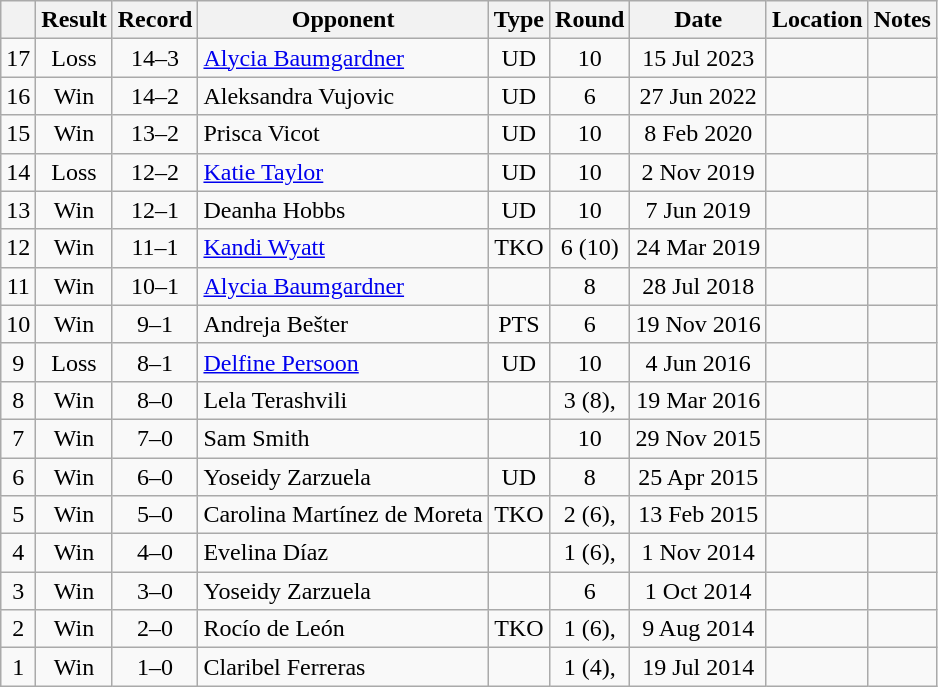<table class="wikitable" style="text-align:center">
<tr>
<th></th>
<th>Result</th>
<th>Record</th>
<th>Opponent</th>
<th>Type</th>
<th>Round</th>
<th>Date</th>
<th>Location</th>
<th>Notes</th>
</tr>
<tr>
<td>17</td>
<td>Loss</td>
<td>14–3</td>
<td align=left> <a href='#'>Alycia Baumgardner</a></td>
<td>UD</td>
<td>10</td>
<td>15 Jul 2023</td>
<td align=left> </td>
<td align=left></td>
</tr>
<tr>
<td>16</td>
<td>Win</td>
<td>14–2</td>
<td align=left> Aleksandra Vujovic</td>
<td>UD</td>
<td>6</td>
<td>27 Jun 2022</td>
<td align=left> </td>
<td></td>
</tr>
<tr>
<td>15</td>
<td>Win</td>
<td>13–2</td>
<td align=left> Prisca Vicot</td>
<td>UD</td>
<td>10</td>
<td>8 Feb 2020</td>
<td align=left> </td>
<td align=left></td>
</tr>
<tr>
<td>14</td>
<td>Loss</td>
<td>12–2</td>
<td align=left> <a href='#'>Katie Taylor</a></td>
<td>UD</td>
<td>10</td>
<td>2 Nov 2019</td>
<td align=left> </td>
<td align=left></td>
</tr>
<tr>
<td>13</td>
<td>Win</td>
<td>12–1</td>
<td align=left> Deanha Hobbs</td>
<td>UD</td>
<td>10</td>
<td>7 Jun 2019</td>
<td align=left> </td>
<td align=left></td>
</tr>
<tr>
<td>12</td>
<td>Win</td>
<td>11–1</td>
<td align=left> <a href='#'>Kandi Wyatt</a></td>
<td>TKO</td>
<td>6 (10)</td>
<td>24 Mar 2019</td>
<td align=left> </td>
<td align=left></td>
</tr>
<tr>
<td>11</td>
<td>Win</td>
<td>10–1</td>
<td align=left> <a href='#'>Alycia Baumgardner</a></td>
<td></td>
<td>8</td>
<td>28 Jul 2018</td>
<td align=left> </td>
<td align=left></td>
</tr>
<tr>
<td>10</td>
<td>Win</td>
<td>9–1</td>
<td align=left> Andreja Bešter</td>
<td>PTS</td>
<td>6</td>
<td>19 Nov 2016</td>
<td align=left> </td>
<td></td>
</tr>
<tr>
<td>9</td>
<td>Loss</td>
<td>8–1</td>
<td align=left> <a href='#'>Delfine Persoon</a></td>
<td>UD</td>
<td>10</td>
<td>4 Jun 2016</td>
<td align=left> </td>
<td align=left></td>
</tr>
<tr>
<td>8</td>
<td>Win</td>
<td>8–0</td>
<td align=left> Lela Terashvili</td>
<td></td>
<td>3 (8), </td>
<td>19 Mar 2016</td>
<td align=left> </td>
<td></td>
</tr>
<tr>
<td>7</td>
<td>Win</td>
<td>7–0</td>
<td align=left> Sam Smith</td>
<td></td>
<td>10</td>
<td>29 Nov 2015</td>
<td align=left> </td>
<td></td>
</tr>
<tr>
<td>6</td>
<td>Win</td>
<td>6–0</td>
<td align=left> Yoseidy Zarzuela</td>
<td>UD</td>
<td>8</td>
<td>25 Apr 2015</td>
<td align=left> </td>
<td></td>
</tr>
<tr>
<td>5</td>
<td>Win</td>
<td>5–0</td>
<td align=left> Carolina Martínez de Moreta</td>
<td>TKO</td>
<td>2 (6), </td>
<td>13 Feb 2015</td>
<td align=left> </td>
<td></td>
</tr>
<tr>
<td>4</td>
<td>Win</td>
<td>4–0</td>
<td align=left> Evelina Díaz</td>
<td></td>
<td>1 (6), </td>
<td>1 Nov 2014</td>
<td align=left> </td>
<td></td>
</tr>
<tr>
<td>3</td>
<td>Win</td>
<td>3–0</td>
<td align=left> Yoseidy Zarzuela</td>
<td></td>
<td>6</td>
<td>1 Oct 2014</td>
<td align=left> </td>
<td></td>
</tr>
<tr>
<td>2</td>
<td>Win</td>
<td>2–0</td>
<td align=left> Rocío de León</td>
<td>TKO</td>
<td>1 (6), </td>
<td>9 Aug 2014</td>
<td align=left> </td>
<td></td>
</tr>
<tr>
<td>1</td>
<td>Win</td>
<td>1–0</td>
<td align=left> Claribel Ferreras</td>
<td></td>
<td>1 (4), </td>
<td>19 Jul 2014</td>
<td align=left> </td>
<td></td>
</tr>
</table>
